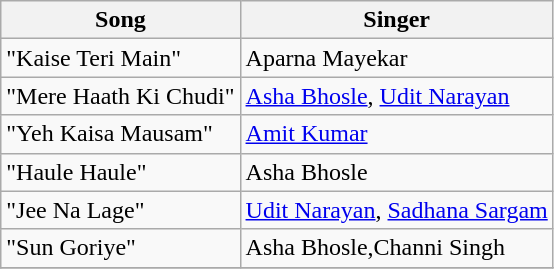<table class="wikitable">
<tr>
<th>Song</th>
<th>Singer</th>
</tr>
<tr>
<td>"Kaise Teri Main"</td>
<td>Aparna Mayekar</td>
</tr>
<tr>
<td>"Mere Haath Ki Chudi"</td>
<td><a href='#'>Asha Bhosle</a>, <a href='#'>Udit Narayan</a></td>
</tr>
<tr>
<td>"Yeh Kaisa Mausam"</td>
<td><a href='#'>Amit Kumar</a></td>
</tr>
<tr>
<td>"Haule Haule"</td>
<td>Asha Bhosle</td>
</tr>
<tr>
<td>"Jee Na Lage"</td>
<td><a href='#'>Udit Narayan</a>, <a href='#'>Sadhana Sargam</a></td>
</tr>
<tr>
<td>"Sun Goriye"</td>
<td>Asha Bhosle,Channi Singh</td>
</tr>
<tr>
</tr>
</table>
